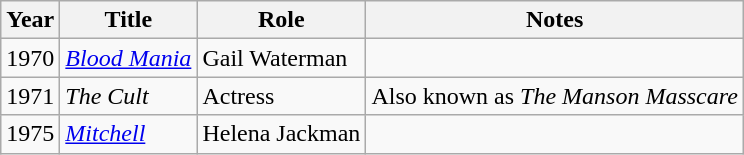<table class="wikitable sortable">
<tr>
<th>Year</th>
<th>Title</th>
<th>Role</th>
<th>Notes</th>
</tr>
<tr>
<td>1970</td>
<td><em><a href='#'>Blood Mania</a></em></td>
<td>Gail Waterman</td>
<td></td>
</tr>
<tr>
<td>1971</td>
<td><em>The Cult</em></td>
<td>Actress</td>
<td>Also known as <em>The Manson Masscare</em></td>
</tr>
<tr>
<td>1975</td>
<td><em><a href='#'>Mitchell</a></em></td>
<td>Helena Jackman</td>
<td></td>
</tr>
</table>
